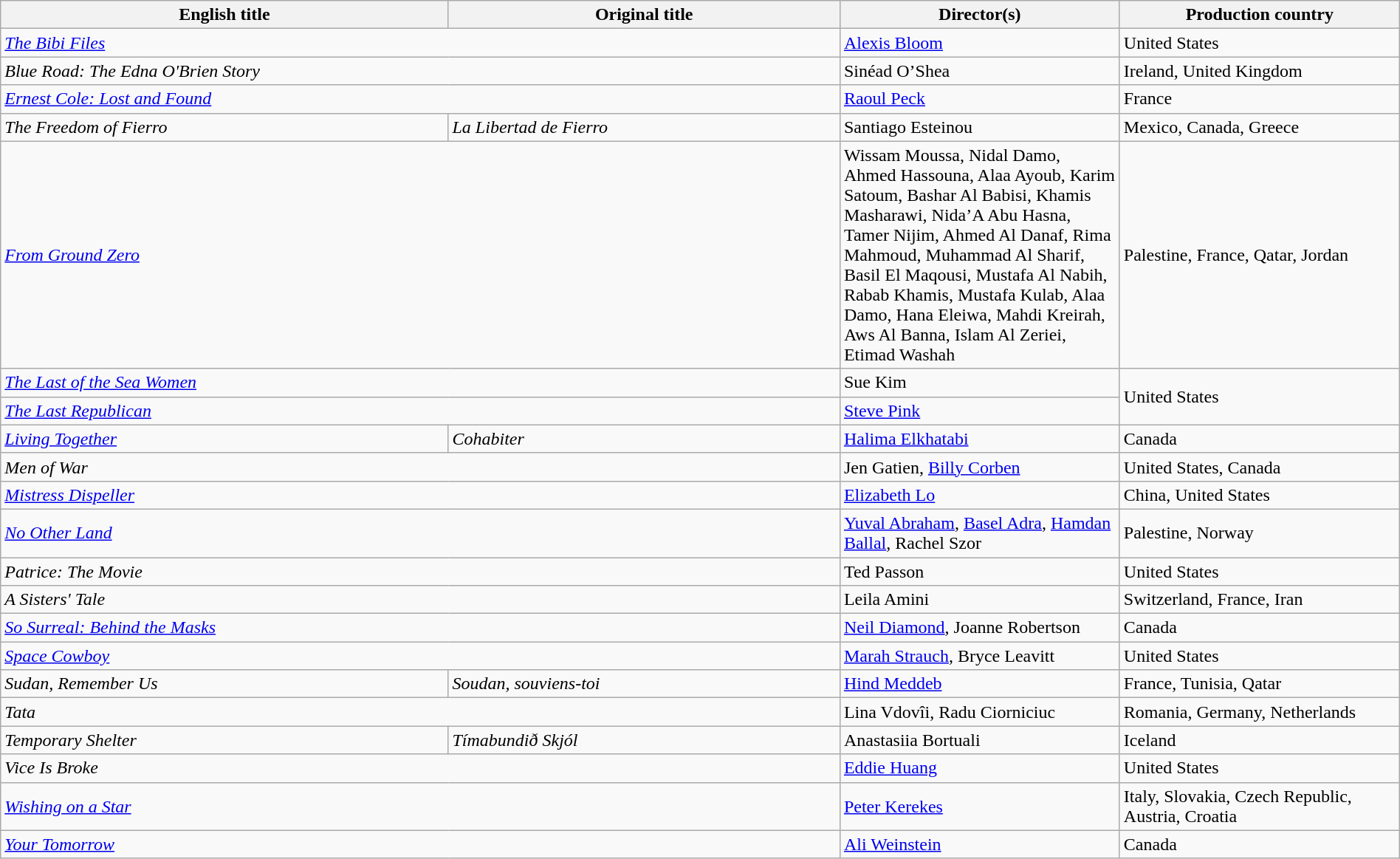<table class="sortable wikitable" width="100%" cellpadding="5">
<tr>
<th scope="col" width="32%">English title</th>
<th scope="col" width="28%">Original title</th>
<th scope="col" width="20%">Director(s)</th>
<th scope="col" width="20%">Production country</th>
</tr>
<tr>
<td colspan=2><em><a href='#'>The Bibi Files</a></em></td>
<td><a href='#'>Alexis Bloom</a></td>
<td>United States</td>
</tr>
<tr>
<td colspan=2><em>Blue Road: The Edna O'Brien Story</em></td>
<td>Sinéad O’Shea</td>
<td>Ireland, United Kingdom</td>
</tr>
<tr>
<td colspan=2><em><a href='#'>Ernest Cole: Lost and Found</a></em></td>
<td><a href='#'>Raoul Peck</a></td>
<td>France</td>
</tr>
<tr>
<td><em>The Freedom of Fierro</em></td>
<td><em>La Libertad de Fierro</em></td>
<td>Santiago Esteinou</td>
<td>Mexico, Canada, Greece</td>
</tr>
<tr>
<td colspan=2><em><a href='#'>From Ground Zero</a></em></td>
<td>Wissam Moussa, Nidal Damo, Ahmed Hassouna, Alaa Ayoub, Karim Satoum, Bashar Al Babisi, Khamis Masharawi, Nida’A Abu Hasna, Tamer Nijim, Ahmed Al Danaf, Rima Mahmoud, Muhammad Al Sharif, Basil El Maqousi, Mustafa Al Nabih, Rabab Khamis, Mustafa Kulab, Alaa Damo, Hana Eleiwa, Mahdi Kreirah, Aws Al Banna, Islam Al Zeriei, Etimad Washah</td>
<td>Palestine, France, Qatar, Jordan</td>
</tr>
<tr>
<td colspan=2><em><a href='#'>The Last of the Sea Women</a></em></td>
<td>Sue Kim</td>
<td rowspan="2">United States</td>
</tr>
<tr>
<td colspan=2><em><a href='#'>The Last Republican</a></em></td>
<td><a href='#'>Steve Pink</a></td>
</tr>
<tr>
<td><em><a href='#'>Living Together</a></em></td>
<td><em>Cohabiter</em></td>
<td><a href='#'>Halima Elkhatabi</a></td>
<td>Canada</td>
</tr>
<tr>
<td colspan=2><em>Men of War</em></td>
<td>Jen Gatien, <a href='#'>Billy Corben</a></td>
<td>United States, Canada</td>
</tr>
<tr>
<td colspan=2><em><a href='#'>Mistress Dispeller</a></em></td>
<td><a href='#'>Elizabeth Lo</a></td>
<td>China, United States</td>
</tr>
<tr>
<td colspan=2><em><a href='#'>No Other Land</a></em></td>
<td><a href='#'>Yuval Abraham</a>, <a href='#'>Basel Adra</a>, <a href='#'>Hamdan Ballal</a>, Rachel Szor</td>
<td>Palestine, Norway</td>
</tr>
<tr>
<td colspan=2><em>Patrice: The Movie</em></td>
<td>Ted Passon</td>
<td>United States</td>
</tr>
<tr>
<td colspan=2><em>A Sisters' Tale</em></td>
<td>Leila Amini</td>
<td>Switzerland, France, Iran</td>
</tr>
<tr>
<td colspan=2><em><a href='#'>So Surreal: Behind the Masks</a></em></td>
<td><a href='#'>Neil Diamond</a>, Joanne Robertson</td>
<td>Canada</td>
</tr>
<tr>
<td colspan=2><em><a href='#'>Space Cowboy</a></em></td>
<td><a href='#'>Marah Strauch</a>, Bryce Leavitt</td>
<td>United States</td>
</tr>
<tr>
<td><em>Sudan, Remember Us</em></td>
<td><em>Soudan, souviens-toi</em></td>
<td><a href='#'>Hind Meddeb</a></td>
<td>France, Tunisia, Qatar</td>
</tr>
<tr>
<td colspan=2><em>Tata</em></td>
<td>Lina Vdovîi, Radu Ciorniciuc</td>
<td>Romania, Germany, Netherlands</td>
</tr>
<tr>
<td><em>Temporary Shelter</em></td>
<td><em>Tímabundið Skjól</em></td>
<td>Anastasiia Bortuali</td>
<td>Iceland</td>
</tr>
<tr>
<td colspan=2><em>Vice Is Broke</em></td>
<td><a href='#'>Eddie Huang</a></td>
<td>United States</td>
</tr>
<tr>
<td colspan=2><em><a href='#'>Wishing on a Star</a></em></td>
<td><a href='#'>Peter Kerekes</a></td>
<td>Italy, Slovakia, Czech Republic, Austria, Croatia</td>
</tr>
<tr>
<td colspan=2><em><a href='#'>Your Tomorrow</a></em></td>
<td><a href='#'>Ali Weinstein</a></td>
<td>Canada</td>
</tr>
</table>
